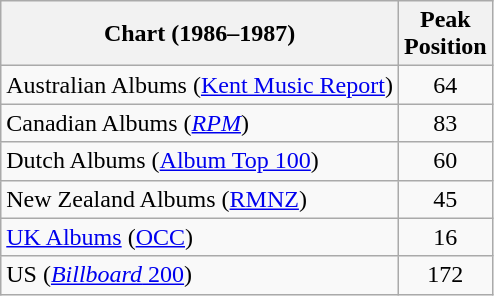<table class="wikitable">
<tr>
<th>Chart (1986–1987)</th>
<th>Peak<br>Position</th>
</tr>
<tr>
<td>Australian Albums (<a href='#'>Kent Music Report</a>)</td>
<td style="text-align:center">64</td>
</tr>
<tr>
<td>Canadian Albums (<em><a href='#'>RPM</a></em>)</td>
<td style="text-align:center;">83</td>
</tr>
<tr>
<td>Dutch Albums (<a href='#'>Album Top 100</a>)</td>
<td style="text-align:center;">60</td>
</tr>
<tr>
<td>New Zealand Albums (<a href='#'>RMNZ</a>)</td>
<td style="text-align:center;">45</td>
</tr>
<tr>
<td><a href='#'>UK Albums</a> (<a href='#'>OCC</a>)</td>
<td style="text-align:center">16</td>
</tr>
<tr>
<td>US (<a href='#'><em>Billboard</em> 200</a>)</td>
<td style="text-align:center;">172</td>
</tr>
</table>
